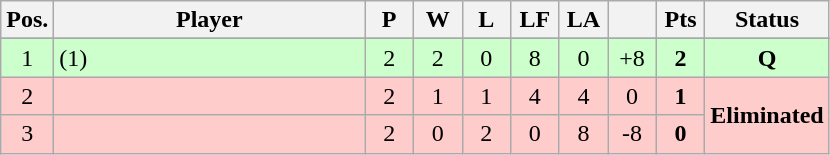<table class="wikitable" style="text-align:center; margin: 1em auto 1em auto, align:left">
<tr>
<th width=25>Pos.</th>
<th width=200>Player</th>
<th width=25>P</th>
<th width=25>W</th>
<th width=25>L</th>
<th width=25>LF</th>
<th width=25>LA</th>
<th width=25></th>
<th width=25>Pts</th>
<th width=75>Status</th>
</tr>
<tr>
</tr>
<tr style="background:#CCFFCC;">
<td>1</td>
<td align=left> (1)</td>
<td>2</td>
<td>2</td>
<td>0</td>
<td>8</td>
<td>0</td>
<td>+8</td>
<td><strong>2</strong></td>
<td><strong>Q</strong></td>
</tr>
<tr style="background:#FFCCCC;">
<td>2</td>
<td align=left></td>
<td>2</td>
<td>1</td>
<td>1</td>
<td>4</td>
<td>4</td>
<td>0</td>
<td><strong>1</strong></td>
<td rowspan=2><strong>Eliminated</strong></td>
</tr>
<tr style="background:#FFCCCC;">
<td>3</td>
<td align=left></td>
<td>2</td>
<td>0</td>
<td>2</td>
<td>0</td>
<td>8</td>
<td>-8</td>
<td><strong>0</strong></td>
</tr>
</table>
